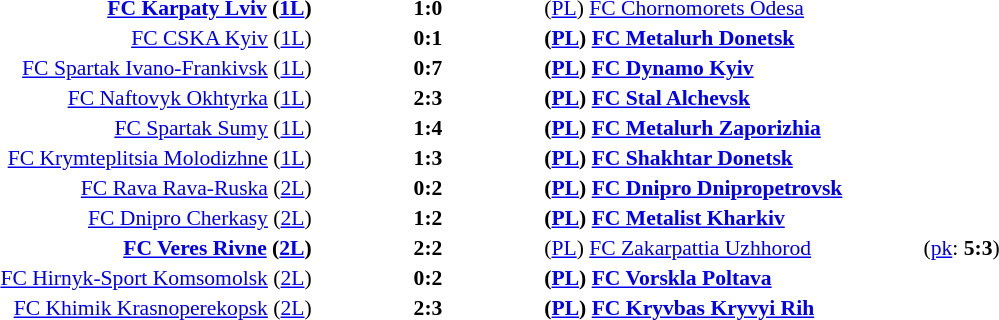<table width=100% cellspacing=1>
<tr>
<th width=20%></th>
<th width=12%></th>
<th width=20%></th>
<th></th>
</tr>
<tr style=font-size:90%>
<td align=right><strong><a href='#'>FC Karpaty Lviv</a> (<a href='#'>1L</a>)</strong></td>
<td align=center><strong>1:0</strong></td>
<td>(<a href='#'>PL</a>) <a href='#'>FC Chornomorets Odesa</a></td>
<td></td>
</tr>
<tr style=font-size:90%>
<td align=right><a href='#'>FC CSKA Kyiv</a> (<a href='#'>1L</a>)</td>
<td align=center><strong>0:1</strong></td>
<td><strong>(<a href='#'>PL</a>) <a href='#'>FC Metalurh Donetsk</a></strong></td>
</tr>
<tr style=font-size:90%>
<td align=right><a href='#'>FC Spartak Ivano-Frankivsk</a> (<a href='#'>1L</a>)</td>
<td align=center><strong>0:7</strong></td>
<td><strong>(<a href='#'>PL</a>) <a href='#'>FC Dynamo Kyiv</a></strong></td>
</tr>
<tr style=font-size:90%>
<td align=right><a href='#'>FC Naftovyk Okhtyrka</a> (<a href='#'>1L</a>)</td>
<td align=center><strong>2:3</strong></td>
<td><strong>(<a href='#'>PL</a>) <a href='#'>FC Stal Alchevsk</a></strong></td>
</tr>
<tr style=font-size:90%>
<td align=right><a href='#'>FC Spartak Sumy</a> (<a href='#'>1L</a>)</td>
<td align=center><strong>1:4</strong></td>
<td><strong>(<a href='#'>PL</a>) <a href='#'>FC Metalurh Zaporizhia</a></strong></td>
</tr>
<tr style=font-size:90%>
<td align=right><a href='#'>FC Krymteplitsia Molodizhne</a> (<a href='#'>1L</a>)</td>
<td align=center><strong>1:3</strong></td>
<td><strong>(<a href='#'>PL</a>) <a href='#'>FC Shakhtar Donetsk</a></strong></td>
</tr>
<tr style=font-size:90%>
<td align=right><a href='#'>FC Rava Rava-Ruska</a> (<a href='#'>2L</a>)</td>
<td align=center><strong>0:2</strong></td>
<td><strong>(<a href='#'>PL</a>) <a href='#'>FC Dnipro Dnipropetrovsk</a></strong></td>
</tr>
<tr style=font-size:90%>
<td align=right><a href='#'>FC Dnipro Cherkasy</a> (<a href='#'>2L</a>)</td>
<td align=center><strong>1:2</strong></td>
<td><strong>(<a href='#'>PL</a>) <a href='#'>FC Metalist Kharkiv</a></strong></td>
</tr>
<tr style=font-size:90%>
<td align=right><strong><a href='#'>FC Veres Rivne</a> (<a href='#'>2L</a>)</strong></td>
<td align=center><strong>2:2</strong></td>
<td>(<a href='#'>PL</a>) <a href='#'>FC Zakarpattia Uzhhorod</a></td>
<td>(<a href='#'>pk</a>: <strong>5:3</strong>)</td>
</tr>
<tr style=font-size:90%>
<td align=right><a href='#'>FC Hirnyk-Sport Komsomolsk</a> (<a href='#'>2L</a>)</td>
<td align=center><strong>0:2</strong></td>
<td><strong>(<a href='#'>PL</a>) <a href='#'>FC Vorskla Poltava</a></strong></td>
</tr>
<tr style=font-size:90%>
<td align=right><a href='#'>FC Khimik Krasnoperekopsk</a> (<a href='#'>2L</a>)</td>
<td align=center><strong>2:3</strong></td>
<td><strong>(<a href='#'>PL</a>) <a href='#'>FC Kryvbas Kryvyi Rih</a></strong></td>
<td></td>
</tr>
</table>
